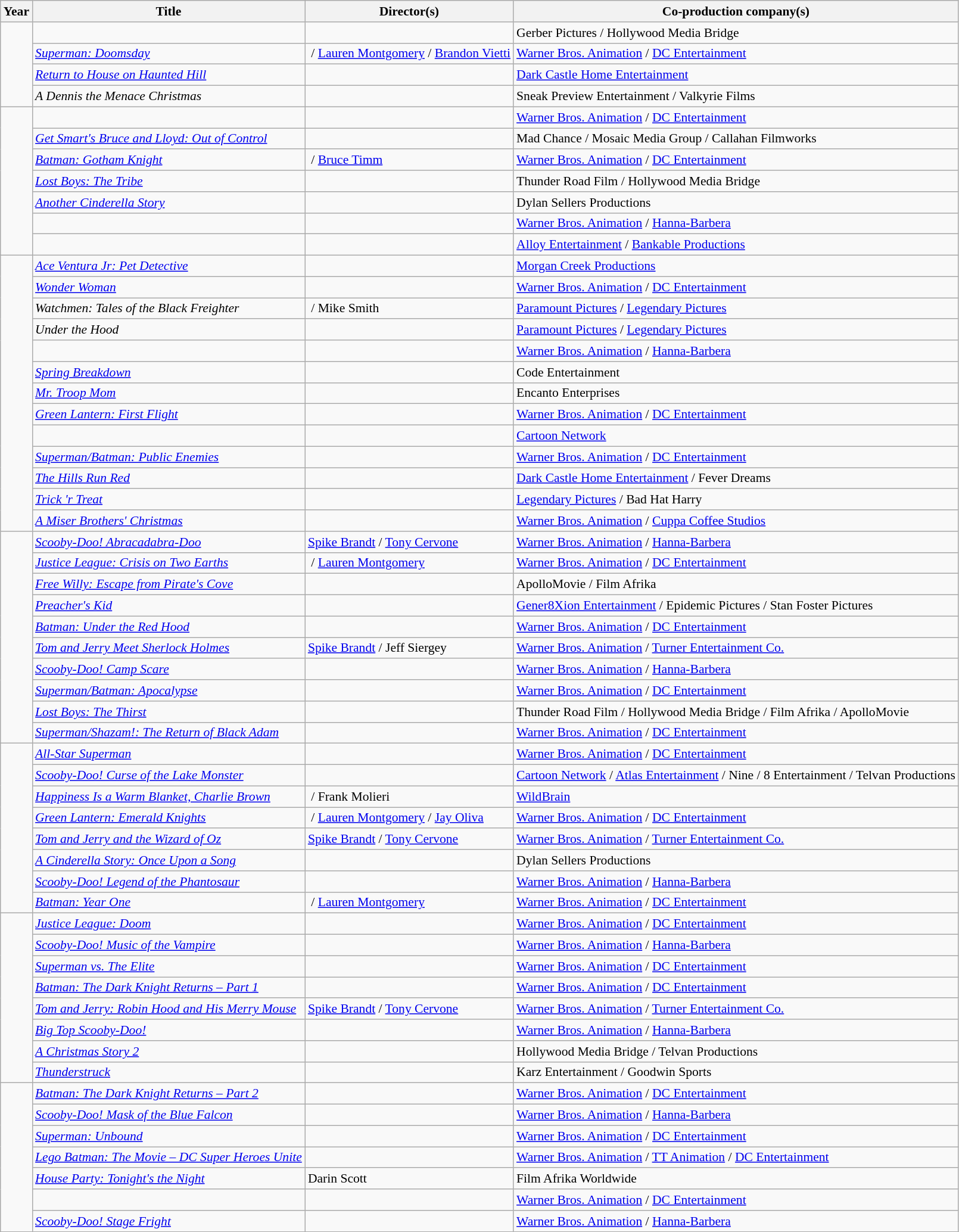<table class="wikitable sortable">
<tr style="font-size:90%">
<th>Year</th>
<th>Title</th>
<th>Director(s)</th>
<th>Co-production company(s)</th>
</tr>
<tr style="font-size:90%">
<td rowspan=4></td>
<td></td>
<td></td>
<td>Gerber Pictures / Hollywood Media Bridge</td>
</tr>
<tr style="font-size:90%">
<td><em><a href='#'>Superman: Doomsday</a></em></td>
<td> / <a href='#'>Lauren Montgomery</a> / <a href='#'>Brandon Vietti</a></td>
<td><a href='#'>Warner Bros. Animation</a> / <a href='#'>DC Entertainment</a></td>
</tr>
<tr style="font-size:90%">
<td><em><a href='#'>Return to House on Haunted Hill</a></em></td>
<td></td>
<td><a href='#'>Dark Castle Home Entertainment</a></td>
</tr>
<tr style="font-size:90%">
<td><em>A Dennis the Menace Christmas</em></td>
<td></td>
<td>Sneak Preview Entertainment / Valkyrie Films</td>
</tr>
<tr style="font-size:90%">
<td rowspan=7></td>
<td></td>
<td></td>
<td><a href='#'>Warner Bros. Animation</a> / <a href='#'>DC Entertainment</a></td>
</tr>
<tr style="font-size:90%">
<td><em><a href='#'>Get Smart's Bruce and Lloyd: Out of Control</a></em></td>
<td></td>
<td>Mad Chance / Mosaic Media Group / Callahan Filmworks</td>
</tr>
<tr style="font-size:90%">
<td><em><a href='#'>Batman: Gotham Knight</a></em></td>
<td> / <a href='#'>Bruce Timm</a></td>
<td><a href='#'>Warner Bros. Animation</a> / <a href='#'>DC Entertainment</a></td>
</tr>
<tr style="font-size:90%">
<td><em><a href='#'>Lost Boys: The Tribe</a></em></td>
<td></td>
<td>Thunder Road Film / Hollywood Media Bridge</td>
</tr>
<tr style="font-size:90%">
<td><em><a href='#'>Another Cinderella Story</a></em></td>
<td></td>
<td>Dylan Sellers Productions</td>
</tr>
<tr style="font-size:90%">
<td></td>
<td></td>
<td><a href='#'>Warner Bros. Animation</a> / <a href='#'>Hanna-Barbera</a></td>
</tr>
<tr style="font-size:90%">
<td></td>
<td></td>
<td><a href='#'>Alloy Entertainment</a> / <a href='#'>Bankable Productions</a></td>
</tr>
<tr style="font-size:90%">
<td rowspan=13></td>
<td><em><a href='#'>Ace Ventura Jr: Pet Detective</a></em></td>
<td></td>
<td><a href='#'>Morgan Creek Productions</a></td>
</tr>
<tr style="font-size:90%">
<td><em><a href='#'>Wonder Woman</a></em></td>
<td></td>
<td><a href='#'>Warner Bros. Animation</a> / <a href='#'>DC Entertainment</a></td>
</tr>
<tr style="font-size:90%">
<td><em>Watchmen: Tales of the Black Freighter</em></td>
<td> / Mike Smith</td>
<td><a href='#'>Paramount Pictures</a> / <a href='#'>Legendary Pictures</a></td>
</tr>
<tr style="font-size:90%">
<td><em>Under the Hood</em></td>
<td></td>
<td><a href='#'>Paramount Pictures</a> / <a href='#'>Legendary Pictures</a></td>
</tr>
<tr style="font-size:90%">
<td></td>
<td></td>
<td><a href='#'>Warner Bros. Animation</a> / <a href='#'>Hanna-Barbera</a></td>
</tr>
<tr style="font-size:90%">
<td><em><a href='#'>Spring Breakdown</a></em></td>
<td></td>
<td>Code Entertainment</td>
</tr>
<tr style="font-size:90%">
<td><em><a href='#'>Mr. Troop Mom</a></em></td>
<td></td>
<td>Encanto Enterprises</td>
</tr>
<tr style="font-size:90%">
<td><em><a href='#'>Green Lantern: First Flight</a></em></td>
<td></td>
<td><a href='#'>Warner Bros. Animation</a> / <a href='#'>DC Entertainment</a></td>
</tr>
<tr style="font-size:90%">
<td></td>
<td></td>
<td><a href='#'>Cartoon Network</a></td>
</tr>
<tr style="font-size:90%">
<td><em><a href='#'>Superman/Batman: Public Enemies</a></em></td>
<td></td>
<td><a href='#'>Warner Bros. Animation</a> / <a href='#'>DC Entertainment</a></td>
</tr>
<tr style="font-size:90%">
<td><em><a href='#'>The Hills Run Red</a></em></td>
<td></td>
<td><a href='#'>Dark Castle Home Entertainment</a> / Fever Dreams</td>
</tr>
<tr style="font-size:90%">
<td><em><a href='#'>Trick 'r Treat</a></em></td>
<td></td>
<td><a href='#'>Legendary Pictures</a> / Bad Hat Harry</td>
</tr>
<tr style="font-size:90%">
<td><em><a href='#'>A Miser Brothers' Christmas</a></em></td>
<td></td>
<td><a href='#'>Warner Bros. Animation</a> / <a href='#'>Cuppa Coffee Studios</a></td>
</tr>
<tr style="font-size:90%">
<td rowspan=10></td>
<td><em><a href='#'>Scooby-Doo! Abracadabra-Doo</a></em></td>
<td><a href='#'>Spike Brandt</a> / <a href='#'>Tony Cervone</a></td>
<td><a href='#'>Warner Bros. Animation</a> / <a href='#'>Hanna-Barbera</a></td>
</tr>
<tr style="font-size:90%">
<td><em><a href='#'>Justice League: Crisis on Two Earths</a></em></td>
<td> / <a href='#'>Lauren Montgomery</a></td>
<td><a href='#'>Warner Bros. Animation</a> / <a href='#'>DC Entertainment</a></td>
</tr>
<tr style="font-size:90%">
<td><em><a href='#'>Free Willy: Escape from Pirate's Cove</a></em></td>
<td></td>
<td>ApolloMovie / Film Afrika</td>
</tr>
<tr style="font-size:90%">
<td><em><a href='#'>Preacher's Kid</a></em></td>
<td></td>
<td><a href='#'>Gener8Xion Entertainment</a> / Epidemic Pictures / Stan Foster Pictures</td>
</tr>
<tr style="font-size:90%">
<td><em><a href='#'>Batman: Under the Red Hood</a></em></td>
<td></td>
<td><a href='#'>Warner Bros. Animation</a> / <a href='#'>DC Entertainment</a></td>
</tr>
<tr style="font-size:90%">
<td><em><a href='#'>Tom and Jerry Meet Sherlock Holmes</a></em></td>
<td><a href='#'>Spike Brandt</a> / Jeff Siergey</td>
<td><a href='#'>Warner Bros. Animation</a> / <a href='#'>Turner Entertainment Co.</a></td>
</tr>
<tr style="font-size:90%">
<td><em><a href='#'>Scooby-Doo! Camp Scare</a></em></td>
<td></td>
<td><a href='#'>Warner Bros. Animation</a> / <a href='#'>Hanna-Barbera</a></td>
</tr>
<tr style="font-size:90%">
<td><em><a href='#'>Superman/Batman: Apocalypse</a></em></td>
<td></td>
<td><a href='#'>Warner Bros. Animation</a> / <a href='#'>DC Entertainment</a></td>
</tr>
<tr style="font-size:90%">
<td><em><a href='#'>Lost Boys: The Thirst</a></em></td>
<td></td>
<td>Thunder Road Film / Hollywood Media Bridge / Film Afrika / ApolloMovie</td>
</tr>
<tr style="font-size:90%">
<td><em><a href='#'>Superman/Shazam!: The Return of Black Adam</a></em></td>
<td></td>
<td><a href='#'>Warner Bros. Animation</a> / <a href='#'>DC Entertainment</a></td>
</tr>
<tr style="font-size:90%">
<td rowspan=8></td>
<td><em><a href='#'>All-Star Superman</a></em></td>
<td></td>
<td><a href='#'>Warner Bros. Animation</a> / <a href='#'>DC Entertainment</a></td>
</tr>
<tr style="font-size:90%">
<td><em><a href='#'>Scooby-Doo! Curse of the Lake Monster</a></em></td>
<td></td>
<td><a href='#'>Cartoon Network</a> / <a href='#'>Atlas Entertainment</a> / Nine / 8 Entertainment / Telvan Productions</td>
</tr>
<tr style="font-size:90%">
<td><em><a href='#'>Happiness Is a Warm Blanket, Charlie Brown</a></em></td>
<td> / Frank Molieri</td>
<td><a href='#'>WildBrain</a></td>
</tr>
<tr style="font-size:90%">
<td><em><a href='#'>Green Lantern: Emerald Knights</a></em></td>
<td> / <a href='#'>Lauren Montgomery</a> / <a href='#'>Jay Oliva</a></td>
<td><a href='#'>Warner Bros. Animation</a> / <a href='#'>DC Entertainment</a></td>
</tr>
<tr style="font-size:90%">
<td><em><a href='#'>Tom and Jerry and the Wizard of Oz</a></em></td>
<td><a href='#'>Spike Brandt</a> / <a href='#'>Tony Cervone</a></td>
<td><a href='#'>Warner Bros. Animation</a> / <a href='#'>Turner Entertainment Co.</a></td>
</tr>
<tr style="font-size:90%">
<td><em><a href='#'>A Cinderella Story: Once Upon a Song</a></em></td>
<td></td>
<td>Dylan Sellers Productions</td>
</tr>
<tr style="font-size:90%">
<td><em><a href='#'>Scooby-Doo! Legend of the Phantosaur</a></em></td>
<td></td>
<td><a href='#'>Warner Bros. Animation</a> / <a href='#'>Hanna-Barbera</a></td>
</tr>
<tr style="font-size:90%">
<td><em><a href='#'>Batman: Year One</a></em></td>
<td> / <a href='#'>Lauren Montgomery</a></td>
<td><a href='#'>Warner Bros. Animation</a> / <a href='#'>DC Entertainment</a></td>
</tr>
<tr style="font-size:90%">
<td rowspan=8></td>
<td><em><a href='#'>Justice League: Doom</a></em></td>
<td></td>
<td><a href='#'>Warner Bros. Animation</a> / <a href='#'>DC Entertainment</a></td>
</tr>
<tr style="font-size:90%">
<td><em><a href='#'>Scooby-Doo! Music of the Vampire</a></em></td>
<td></td>
<td><a href='#'>Warner Bros. Animation</a> / <a href='#'>Hanna-Barbera</a></td>
</tr>
<tr style="font-size:90%">
<td><em><a href='#'>Superman vs. The Elite</a></em></td>
<td></td>
<td><a href='#'>Warner Bros. Animation</a> / <a href='#'>DC Entertainment</a></td>
</tr>
<tr style="font-size:90%">
<td><em><a href='#'>Batman: The Dark Knight Returns – Part 1</a></em></td>
<td></td>
<td><a href='#'>Warner Bros. Animation</a> / <a href='#'>DC Entertainment</a></td>
</tr>
<tr style="font-size:90%">
<td><em><a href='#'>Tom and Jerry: Robin Hood and His Merry Mouse</a></em></td>
<td><a href='#'>Spike Brandt</a> / <a href='#'>Tony Cervone</a></td>
<td><a href='#'>Warner Bros. Animation</a> / <a href='#'>Turner Entertainment Co.</a></td>
</tr>
<tr style="font-size:90%">
<td><em><a href='#'>Big Top Scooby-Doo!</a></em></td>
<td></td>
<td><a href='#'>Warner Bros. Animation</a> / <a href='#'>Hanna-Barbera</a></td>
</tr>
<tr style="font-size:90%">
<td><em><a href='#'>A Christmas Story 2</a></em></td>
<td></td>
<td>Hollywood Media Bridge / Telvan Productions</td>
</tr>
<tr style="font-size:90%">
<td><em><a href='#'>Thunderstruck</a></em></td>
<td></td>
<td>Karz Entertainment / Goodwin Sports</td>
</tr>
<tr style="font-size:90%">
<td rowspan=7></td>
<td><em><a href='#'>Batman: The Dark Knight Returns – Part 2</a></em></td>
<td></td>
<td><a href='#'>Warner Bros. Animation</a> / <a href='#'>DC Entertainment</a></td>
</tr>
<tr style="font-size:90%">
<td><em><a href='#'>Scooby-Doo! Mask of the Blue Falcon</a></em></td>
<td></td>
<td><a href='#'>Warner Bros. Animation</a> / <a href='#'>Hanna-Barbera</a></td>
</tr>
<tr style="font-size:90%">
<td><em><a href='#'>Superman: Unbound</a></em></td>
<td></td>
<td><a href='#'>Warner Bros. Animation</a> / <a href='#'>DC Entertainment</a></td>
</tr>
<tr style="font-size:90%">
<td><em><a href='#'>Lego Batman: The Movie – DC Super Heroes Unite</a></em></td>
<td></td>
<td><a href='#'>Warner Bros. Animation</a> / <a href='#'>TT Animation</a> / <a href='#'>DC Entertainment</a></td>
</tr>
<tr style="font-size:90%">
<td><em><a href='#'>House Party: Tonight's the Night</a></em></td>
<td>Darin Scott</td>
<td>Film Afrika Worldwide</td>
</tr>
<tr style="font-size:90%">
<td></td>
<td></td>
<td><a href='#'>Warner Bros. Animation</a> / <a href='#'>DC Entertainment</a></td>
</tr>
<tr style="font-size:90%">
<td><em><a href='#'>Scooby-Doo! Stage Fright</a></em></td>
<td></td>
<td><a href='#'>Warner Bros. Animation</a> / <a href='#'>Hanna-Barbera</a></td>
</tr>
</table>
